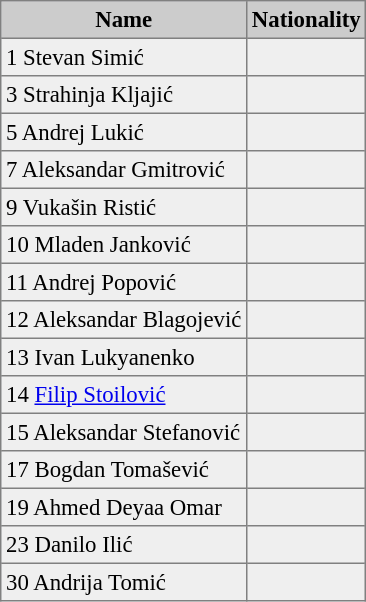<table bgcolor="#f7f8ff" cellpadding="3" cellspacing="0" border="1" style="font-size: 95%; border: gray solid 1px; border-collapse: collapse;">
<tr bgcolor="#CCCCCC">
<th>Name</th>
<th>Nationality</th>
</tr>
<tr bgcolor="#EFEFEF">
<td>1 Stevan Simić</td>
<td></td>
</tr>
<tr bgcolor="#EFEFEF">
<td>3 Strahinja Kljajić</td>
<td></td>
</tr>
<tr bgcolor="#EFEFEF">
<td>5 Andrej Lukić</td>
<td></td>
</tr>
<tr bgcolor="#EFEFEF">
<td>7 Aleksandar Gmitrović</td>
<td></td>
</tr>
<tr bgcolor="#EFEFEF">
<td>9 Vukašin Ristić</td>
<td></td>
</tr>
<tr bgcolor="#EFEFEF">
<td>10 Mladen Janković</td>
<td></td>
</tr>
<tr bgcolor="#EFEFEF">
<td>11 Andrej Popović</td>
<td></td>
</tr>
<tr bgcolor="#EFEFEF">
<td>12 Aleksandar Blagojević</td>
<td></td>
</tr>
<tr bgcolor="#EFEFEF">
<td>13 Ivan Lukyanenko</td>
<td></td>
</tr>
<tr bgcolor="#EFEFEF">
<td>14 <a href='#'>Filip Stoilović</a></td>
<td></td>
</tr>
<tr bgcolor="#EFEFEF">
<td>15 Aleksandar Stefanović</td>
<td></td>
</tr>
<tr bgcolor="#EFEFEF">
<td>17 Bogdan Tomašević</td>
<td></td>
</tr>
<tr bgcolor="#EFEFEF">
<td>19 Ahmed Deyaa Omar</td>
<td></td>
</tr>
<tr bgcolor="#EFEFEF">
<td>23 Danilo Ilić</td>
<td></td>
</tr>
<tr bgcolor="#EFEFEF">
<td>30 Andrija Tomić</td>
<td></td>
</tr>
</table>
